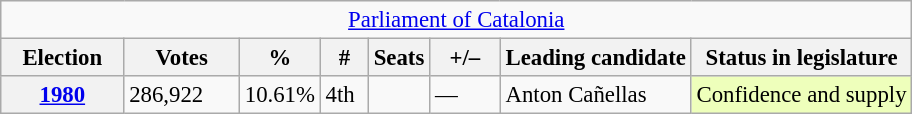<table class="wikitable" style="font-size:95%; text-align:left;">
<tr>
<td colspan="8" align="center"><a href='#'>Parliament of Catalonia</a></td>
</tr>
<tr>
<th width="75">Election</th>
<th width="70">Votes</th>
<th width="35">%</th>
<th width="25">#</th>
<th>Seats</th>
<th width="40">+/–</th>
<th>Leading candidate</th>
<th>Status in legislature</th>
</tr>
<tr>
<th><a href='#'>1980</a></th>
<td>286,922</td>
<td>10.61%</td>
<td>4th</td>
<td></td>
<td>—</td>
<td>Anton Cañellas</td>
<td style="background:#efb;">Confidence and supply</td>
</tr>
</table>
